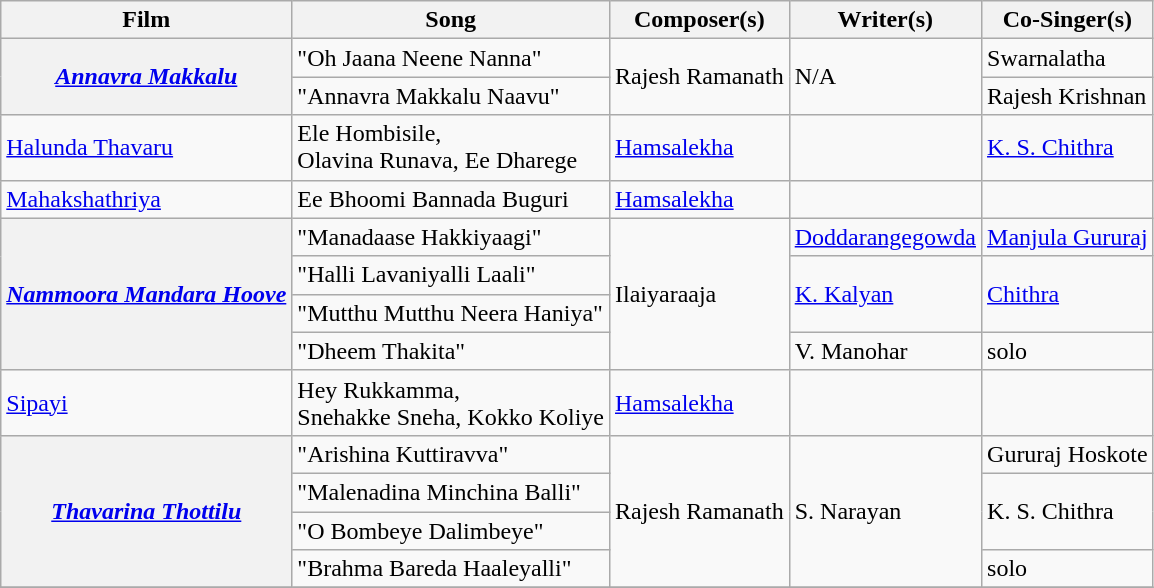<table class="wikitable">
<tr>
<th>Film</th>
<th>Song</th>
<th>Composer(s)</th>
<th>Writer(s)</th>
<th>Co-Singer(s)</th>
</tr>
<tr>
<th Rowspan=2><em><a href='#'>Annavra Makkalu</a></em></th>
<td>"Oh Jaana Neene Nanna"</td>
<td rowspan=2>Rajesh Ramanath</td>
<td rowspan=2>N/A</td>
<td>Swarnalatha</td>
</tr>
<tr>
<td>"Annavra Makkalu Naavu"</td>
<td>Rajesh Krishnan</td>
</tr>
<tr>
<td><a href='#'>Halunda Thavaru</a></td>
<td>Ele Hombisile,<br>Olavina Runava,
Ee Dharege</td>
<td><a href='#'>Hamsalekha</a></td>
<td></td>
<td><a href='#'>K. S. Chithra</a></td>
</tr>
<tr>
<td><a href='#'>Mahakshathriya</a></td>
<td>Ee Bhoomi Bannada Buguri</td>
<td><a href='#'>Hamsalekha</a></td>
<td></td>
<td></td>
</tr>
<tr>
<th Rowspan=4><em><a href='#'>Nammoora Mandara Hoove</a></em></th>
<td>"Manadaase Hakkiyaagi"</td>
<td Rowspan=4>Ilaiyaraaja</td>
<td><a href='#'>Doddarangegowda</a></td>
<td><a href='#'>Manjula Gururaj</a></td>
</tr>
<tr>
<td>"Halli Lavaniyalli Laali"</td>
<td Rowspan=2><a href='#'>K. Kalyan</a></td>
<td rowspan=2><a href='#'>Chithra</a></td>
</tr>
<tr>
<td>"Mutthu Mutthu Neera Haniya"</td>
</tr>
<tr>
<td>"Dheem Thakita"</td>
<td>V. Manohar</td>
<td>solo</td>
</tr>
<tr>
<td><a href='#'>Sipayi</a></td>
<td>Hey Rukkamma,<br>Snehakke Sneha,
Kokko Koliye</td>
<td><a href='#'>Hamsalekha</a></td>
<td></td>
<td></td>
</tr>
<tr>
<th Rowspan=4><em><a href='#'>Thavarina Thottilu</a></em></th>
<td>"Arishina Kuttiravva"</td>
<td rowspan=4>Rajesh Ramanath</td>
<td rowspan=4>S. Narayan</td>
<td>Gururaj Hoskote</td>
</tr>
<tr>
<td>"Malenadina Minchina Balli"</td>
<td rowspan=2>K. S. Chithra</td>
</tr>
<tr>
<td>"O Bombeye Dalimbeye"</td>
</tr>
<tr>
<td>"Brahma Bareda Haaleyalli"</td>
<td>solo</td>
</tr>
<tr>
</tr>
</table>
